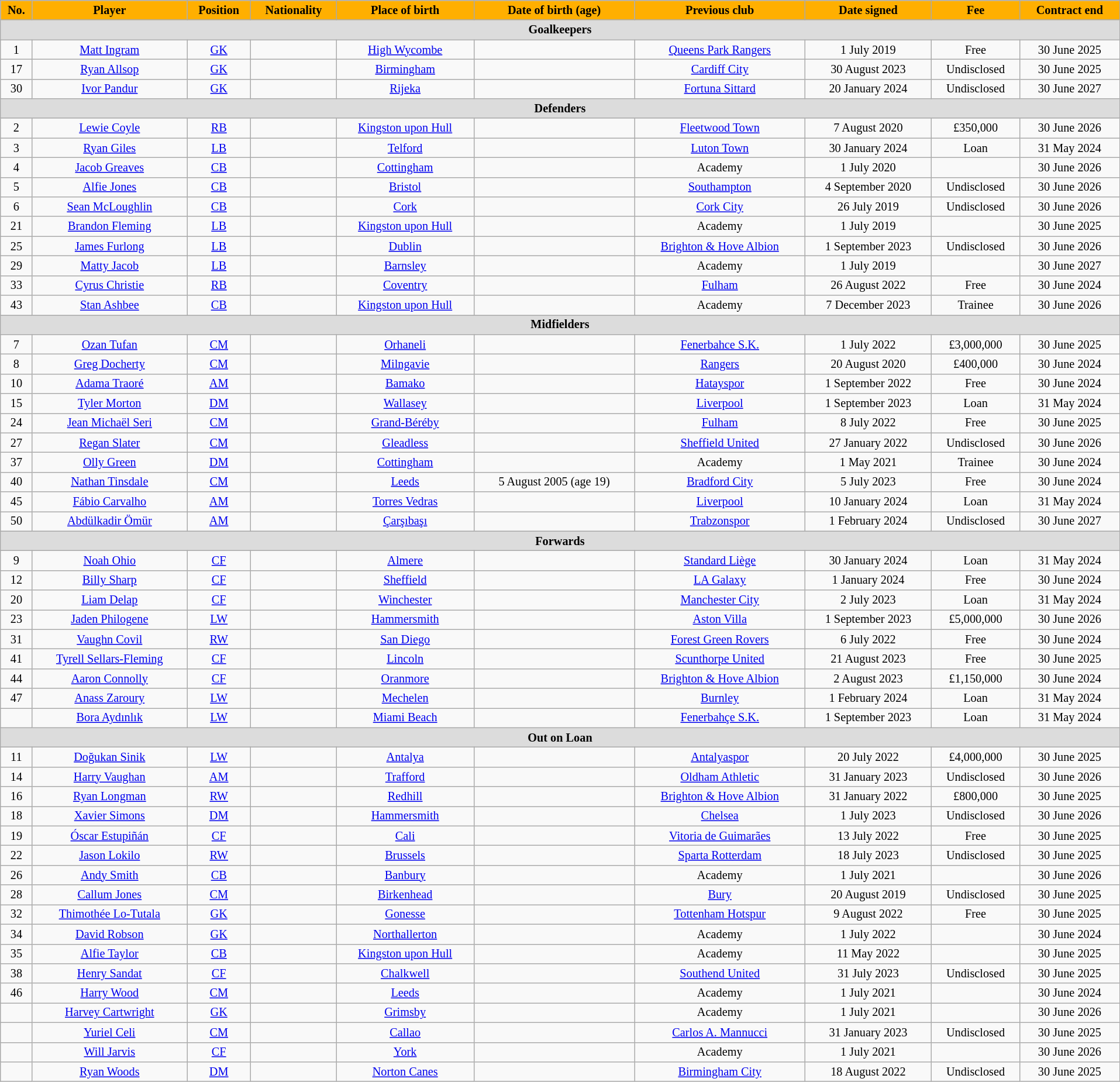<table class="wikitable" style="text-align:center; font-size:84.5%; width:101%;">
<tr>
<th style="background:#ffaf00; color:#000000; text-align:center;">No.</th>
<th style="background:#ffaf00; color:#000000; text-align:center;">Player</th>
<th style="background:#ffaf00; color:#000000; text-align:center;">Position</th>
<th style="background:#ffaf00; color:#000000; text-align:center;">Nationality</th>
<th style="background:#ffaf00; color:#000000; text-align:center;">Place of birth</th>
<th style="background:#ffaf00; color:#000000; text-align:center;">Date of birth (age)</th>
<th style="background:#ffaf00; color:#000000; text-align:center;">Previous club</th>
<th style="background:#ffaf00; color:#000000; text-align:center;">Date signed</th>
<th style="background:#ffaf00; color:#000000; text-align:center;">Fee</th>
<th style="background:#ffaf00; color:#000000; text-align:center;">Contract end</th>
</tr>
<tr>
<th colspan="14" style="background:#dcdcdc; tepxt-align:center;">Goalkeepers</th>
</tr>
<tr>
<td>1</td>
<td><a href='#'>Matt Ingram</a></td>
<td><a href='#'>GK</a></td>
<td></td>
<td><a href='#'>High Wycombe</a></td>
<td></td>
<td><a href='#'>Queens Park Rangers</a></td>
<td>1 July 2019</td>
<td>Free</td>
<td>30 June 2025</td>
</tr>
<tr>
<td>17</td>
<td><a href='#'>Ryan Allsop</a></td>
<td><a href='#'>GK</a></td>
<td></td>
<td><a href='#'>Birmingham</a></td>
<td></td>
<td> <a href='#'>Cardiff City</a></td>
<td>30 August 2023</td>
<td>Undisclosed</td>
<td>30 June 2025</td>
</tr>
<tr>
<td>30</td>
<td><a href='#'>Ivor Pandur</a></td>
<td><a href='#'>GK</a></td>
<td></td>
<td><a href='#'>Rijeka</a></td>
<td></td>
<td> <a href='#'>Fortuna Sittard</a></td>
<td>20 January 2024</td>
<td>Undisclosed</td>
<td>30 June 2027</td>
</tr>
<tr>
<th colspan="14" style="background:#dcdcdc; tepxt-align:center;">Defenders</th>
</tr>
<tr>
<td>2</td>
<td><a href='#'>Lewie Coyle</a></td>
<td><a href='#'>RB</a></td>
<td></td>
<td><a href='#'>Kingston upon Hull</a></td>
<td></td>
<td><a href='#'>Fleetwood Town</a></td>
<td>7 August 2020</td>
<td>£350,000</td>
<td>30 June 2026</td>
</tr>
<tr>
<td>3</td>
<td><a href='#'>Ryan Giles</a></td>
<td><a href='#'>LB</a></td>
<td></td>
<td><a href='#'>Telford</a></td>
<td></td>
<td><a href='#'>Luton Town</a></td>
<td>30 January 2024</td>
<td>Loan</td>
<td>31 May 2024</td>
</tr>
<tr>
<td>4</td>
<td><a href='#'>Jacob Greaves</a></td>
<td><a href='#'>CB</a></td>
<td></td>
<td><a href='#'>Cottingham</a></td>
<td></td>
<td>Academy</td>
<td>1 July 2020</td>
<td></td>
<td>30 June 2026</td>
</tr>
<tr>
<td>5</td>
<td><a href='#'>Alfie Jones</a></td>
<td><a href='#'>CB</a></td>
<td></td>
<td><a href='#'>Bristol</a></td>
<td></td>
<td><a href='#'>Southampton</a></td>
<td>4 September 2020</td>
<td>Undisclosed</td>
<td>30 June 2026</td>
</tr>
<tr>
<td>6</td>
<td><a href='#'>Sean McLoughlin</a></td>
<td><a href='#'>CB</a></td>
<td></td>
<td><a href='#'>Cork</a></td>
<td></td>
<td> <a href='#'>Cork City</a></td>
<td>26 July 2019</td>
<td>Undisclosed</td>
<td>30 June 2026</td>
</tr>
<tr>
<td>21</td>
<td><a href='#'>Brandon Fleming</a></td>
<td><a href='#'>LB</a></td>
<td></td>
<td><a href='#'>Kingston upon Hull</a></td>
<td></td>
<td>Academy</td>
<td>1 July 2019</td>
<td></td>
<td>30 June 2025</td>
</tr>
<tr>
<td>25</td>
<td><a href='#'>James Furlong</a></td>
<td><a href='#'>LB</a></td>
<td></td>
<td><a href='#'>Dublin</a></td>
<td></td>
<td><a href='#'>Brighton & Hove Albion</a></td>
<td>1 September 2023</td>
<td>Undisclosed</td>
<td>30 June 2026</td>
</tr>
<tr>
<td>29</td>
<td><a href='#'>Matty Jacob</a></td>
<td><a href='#'>LB</a></td>
<td></td>
<td><a href='#'>Barnsley</a></td>
<td></td>
<td>Academy</td>
<td>1 July 2019</td>
<td></td>
<td>30 June 2027</td>
</tr>
<tr>
<td>33</td>
<td><a href='#'>Cyrus Christie</a></td>
<td><a href='#'>RB</a></td>
<td></td>
<td> <a href='#'>Coventry</a></td>
<td></td>
<td><a href='#'>Fulham</a></td>
<td>26 August 2022</td>
<td>Free</td>
<td>30 June 2024</td>
</tr>
<tr>
<td>43</td>
<td><a href='#'>Stan Ashbee</a></td>
<td><a href='#'>CB</a></td>
<td></td>
<td> <a href='#'>Kingston upon Hull</a></td>
<td></td>
<td>Academy</td>
<td>7 December 2023</td>
<td>Trainee</td>
<td>30 June 2026</td>
</tr>
<tr>
<th colspan="14" style="background:#dcdcdc; tepxt-align:center;">Midfielders</th>
</tr>
<tr>
<td>7</td>
<td><a href='#'>Ozan Tufan</a></td>
<td><a href='#'>CM</a></td>
<td></td>
<td><a href='#'>Orhaneli</a></td>
<td></td>
<td> <a href='#'>Fenerbahce S.K.</a></td>
<td>1 July 2022</td>
<td>£3,000,000</td>
<td>30 June 2025</td>
</tr>
<tr>
<td>8</td>
<td><a href='#'>Greg Docherty</a></td>
<td><a href='#'>CM</a></td>
<td></td>
<td><a href='#'>Milngavie</a></td>
<td></td>
<td> <a href='#'>Rangers</a></td>
<td>20 August 2020</td>
<td>£400,000</td>
<td>30 June 2024</td>
</tr>
<tr>
<td>10</td>
<td><a href='#'>Adama Traoré</a></td>
<td><a href='#'>AM</a></td>
<td></td>
<td><a href='#'>Bamako</a></td>
<td></td>
<td> <a href='#'>Hatayspor</a></td>
<td>1 September 2022</td>
<td>Free</td>
<td>30 June 2024</td>
</tr>
<tr>
<td>15</td>
<td><a href='#'>Tyler Morton</a></td>
<td><a href='#'>DM</a></td>
<td></td>
<td><a href='#'>Wallasey</a></td>
<td></td>
<td><a href='#'>Liverpool</a></td>
<td>1 September 2023</td>
<td>Loan</td>
<td>31 May 2024</td>
</tr>
<tr>
<td>24</td>
<td><a href='#'>Jean Michaël Seri</a></td>
<td><a href='#'>CM</a></td>
<td></td>
<td><a href='#'>Grand-Béréby</a></td>
<td></td>
<td><a href='#'>Fulham</a></td>
<td>8 July 2022</td>
<td>Free</td>
<td>30 June 2025</td>
</tr>
<tr>
<td>27</td>
<td><a href='#'>Regan Slater</a></td>
<td><a href='#'>CM</a></td>
<td></td>
<td><a href='#'>Gleadless</a></td>
<td></td>
<td><a href='#'>Sheffield United</a></td>
<td>27 January 2022</td>
<td>Undisclosed</td>
<td>30 June 2026</td>
</tr>
<tr>
<td>37</td>
<td><a href='#'>Olly Green</a></td>
<td><a href='#'>DM</a></td>
<td></td>
<td><a href='#'>Cottingham</a></td>
<td></td>
<td>Academy</td>
<td>1 May 2021</td>
<td>Trainee</td>
<td>30 June 2024</td>
</tr>
<tr>
<td>40</td>
<td><a href='#'>Nathan Tinsdale</a></td>
<td><a href='#'>CM</a></td>
<td></td>
<td><a href='#'>Leeds</a></td>
<td>5 August 2005 (age 19)</td>
<td><a href='#'>Bradford City</a></td>
<td>5 July 2023</td>
<td>Free</td>
<td>30 June 2024</td>
</tr>
<tr>
<td>45</td>
<td><a href='#'>Fábio Carvalho</a></td>
<td><a href='#'>AM</a></td>
<td></td>
<td><a href='#'>Torres Vedras</a></td>
<td></td>
<td><a href='#'>Liverpool</a></td>
<td>10 January 2024</td>
<td>Loan</td>
<td>31 May 2024</td>
</tr>
<tr>
<td>50</td>
<td><a href='#'>Abdülkadir Ömür</a></td>
<td><a href='#'>AM</a></td>
<td></td>
<td><a href='#'>Çarşıbaşı</a></td>
<td></td>
<td> <a href='#'>Trabzonspor</a></td>
<td>1 February 2024</td>
<td>Undisclosed</td>
<td>30 June 2027</td>
</tr>
<tr>
<th colspan="14" style="background:#dcdcdc; tepxt-align:center;">Forwards</th>
</tr>
<tr>
<td>9</td>
<td><a href='#'>Noah Ohio</a></td>
<td><a href='#'>CF</a></td>
<td></td>
<td><a href='#'>Almere</a></td>
<td></td>
<td> <a href='#'>Standard Liège</a></td>
<td>30 January 2024</td>
<td>Loan</td>
<td>31 May 2024</td>
</tr>
<tr>
<td>12</td>
<td><a href='#'>Billy Sharp</a></td>
<td><a href='#'>CF</a></td>
<td></td>
<td><a href='#'>Sheffield</a></td>
<td></td>
<td> <a href='#'>LA Galaxy</a></td>
<td>1 January 2024</td>
<td>Free</td>
<td>30 June 2024</td>
</tr>
<tr>
<td>20</td>
<td><a href='#'>Liam Delap</a></td>
<td><a href='#'>CF</a></td>
<td></td>
<td><a href='#'>Winchester</a></td>
<td></td>
<td><a href='#'>Manchester City</a></td>
<td>2 July 2023</td>
<td>Loan</td>
<td>31 May 2024</td>
</tr>
<tr>
<td>23</td>
<td><a href='#'>Jaden Philogene</a></td>
<td><a href='#'>LW</a></td>
<td></td>
<td><a href='#'>Hammersmith</a></td>
<td></td>
<td><a href='#'>Aston Villa</a></td>
<td>1 September 2023</td>
<td>£5,000,000</td>
<td>30 June 2026</td>
</tr>
<tr>
<td>31</td>
<td><a href='#'>Vaughn Covil</a></td>
<td><a href='#'>RW</a></td>
<td></td>
<td><a href='#'>San Diego</a></td>
<td></td>
<td><a href='#'>Forest Green Rovers</a></td>
<td>6 July 2022</td>
<td>Free</td>
<td>30 June 2024</td>
</tr>
<tr>
<td>41</td>
<td><a href='#'>Tyrell Sellars-Fleming</a></td>
<td><a href='#'>CF</a></td>
<td></td>
<td><a href='#'>Lincoln</a></td>
<td></td>
<td><a href='#'>Scunthorpe United</a></td>
<td>21 August 2023</td>
<td>Free</td>
<td>30 June 2025</td>
</tr>
<tr>
<td>44</td>
<td><a href='#'>Aaron Connolly</a></td>
<td><a href='#'>CF</a></td>
<td></td>
<td><a href='#'>Oranmore</a></td>
<td></td>
<td><a href='#'>Brighton & Hove Albion</a></td>
<td>2 August 2023</td>
<td>£1,150,000</td>
<td>30 June 2024</td>
</tr>
<tr>
<td>47</td>
<td><a href='#'>Anass Zaroury</a></td>
<td><a href='#'>LW</a></td>
<td></td>
<td> <a href='#'>Mechelen</a></td>
<td></td>
<td><a href='#'>Burnley</a></td>
<td>1 February 2024</td>
<td>Loan</td>
<td>31 May 2024</td>
</tr>
<tr>
<td></td>
<td><a href='#'>Bora Aydınlık</a></td>
<td><a href='#'>LW</a></td>
<td></td>
<td> <a href='#'>Miami Beach</a></td>
<td></td>
<td> <a href='#'>Fenerbahçe S.K.</a></td>
<td>1 September 2023</td>
<td>Loan</td>
<td>31 May 2024</td>
</tr>
<tr>
<th colspan="14" style="background:#dcdcdc; tepxt-align:center;">Out on Loan</th>
</tr>
<tr>
<td>11</td>
<td><a href='#'>Doğukan Sinik</a></td>
<td><a href='#'>LW</a></td>
<td></td>
<td><a href='#'>Antalya</a></td>
<td></td>
<td> <a href='#'>Antalyaspor</a></td>
<td>20 July 2022</td>
<td>£4,000,000</td>
<td>30 June 2025</td>
</tr>
<tr>
<td>14</td>
<td><a href='#'>Harry Vaughan</a></td>
<td><a href='#'>AM</a></td>
<td></td>
<td> <a href='#'>Trafford</a></td>
<td></td>
<td><a href='#'>Oldham Athletic</a></td>
<td>31 January 2023</td>
<td>Undisclosed</td>
<td>30 June 2026</td>
</tr>
<tr>
<td>16</td>
<td><a href='#'>Ryan Longman</a></td>
<td><a href='#'>RW</a></td>
<td></td>
<td><a href='#'>Redhill</a></td>
<td></td>
<td><a href='#'>Brighton & Hove Albion</a></td>
<td>31 January 2022</td>
<td>£800,000</td>
<td>30 June 2025</td>
</tr>
<tr>
<td>18</td>
<td><a href='#'>Xavier Simons</a></td>
<td><a href='#'>DM</a></td>
<td></td>
<td><a href='#'>Hammersmith</a></td>
<td></td>
<td><a href='#'>Chelsea</a></td>
<td>1 July 2023</td>
<td>Undisclosed</td>
<td>30 June 2026</td>
</tr>
<tr>
<td>19</td>
<td><a href='#'>Óscar Estupiñán</a></td>
<td><a href='#'>CF</a></td>
<td></td>
<td><a href='#'>Cali</a></td>
<td></td>
<td> <a href='#'>Vitoria de Guimarães</a></td>
<td>13 July 2022</td>
<td>Free</td>
<td>30 June 2025</td>
</tr>
<tr>
<td>22</td>
<td><a href='#'>Jason Lokilo</a></td>
<td><a href='#'>RW</a></td>
<td></td>
<td> <a href='#'>Brussels</a></td>
<td></td>
<td> <a href='#'>Sparta Rotterdam</a></td>
<td>18 July 2023</td>
<td>Undisclosed</td>
<td>30 June 2025</td>
</tr>
<tr>
<td>26</td>
<td><a href='#'>Andy Smith</a></td>
<td><a href='#'>CB</a></td>
<td></td>
<td><a href='#'>Banbury</a></td>
<td></td>
<td>Academy</td>
<td>1 July 2021</td>
<td></td>
<td>30 June 2026</td>
</tr>
<tr>
<td>28</td>
<td><a href='#'>Callum Jones</a></td>
<td><a href='#'>CM</a></td>
<td></td>
<td> <a href='#'>Birkenhead</a></td>
<td></td>
<td><a href='#'>Bury</a></td>
<td>20 August 2019</td>
<td>Undisclosed</td>
<td>30 June 2025</td>
</tr>
<tr>
<td>32</td>
<td><a href='#'>Thimothée Lo-Tutala</a></td>
<td><a href='#'>GK</a></td>
<td></td>
<td><a href='#'>Gonesse</a></td>
<td></td>
<td><a href='#'>Tottenham Hotspur</a></td>
<td>9 August 2022</td>
<td>Free</td>
<td>30 June 2025</td>
</tr>
<tr>
<td>34</td>
<td><a href='#'>David Robson</a></td>
<td><a href='#'>GK</a></td>
<td></td>
<td> <a href='#'>Northallerton</a></td>
<td></td>
<td>Academy</td>
<td>1 July 2022</td>
<td></td>
<td>30 June 2024</td>
</tr>
<tr>
<td>35</td>
<td><a href='#'>Alfie Taylor</a></td>
<td><a href='#'>CB</a></td>
<td></td>
<td><a href='#'>Kingston upon Hull</a></td>
<td></td>
<td>Academy</td>
<td>11 May 2022</td>
<td></td>
<td>30 June 2025</td>
</tr>
<tr>
<td>38</td>
<td><a href='#'>Henry Sandat</a></td>
<td><a href='#'>CF</a></td>
<td></td>
<td><a href='#'>Chalkwell</a></td>
<td></td>
<td><a href='#'>Southend United</a></td>
<td>31 July 2023</td>
<td>Undisclosed</td>
<td>30 June 2025</td>
</tr>
<tr>
<td>46</td>
<td><a href='#'>Harry Wood</a></td>
<td><a href='#'>CM</a></td>
<td></td>
<td><a href='#'>Leeds</a></td>
<td></td>
<td>Academy</td>
<td>1 July 2021</td>
<td></td>
<td>30 June 2024</td>
</tr>
<tr>
<td></td>
<td><a href='#'>Harvey Cartwright</a></td>
<td><a href='#'>GK</a></td>
<td></td>
<td><a href='#'>Grimsby</a></td>
<td></td>
<td>Academy</td>
<td>1 July 2021</td>
<td></td>
<td>30 June 2026</td>
</tr>
<tr>
<td></td>
<td><a href='#'>Yuriel Celi</a></td>
<td><a href='#'>CM</a></td>
<td></td>
<td><a href='#'>Callao</a></td>
<td></td>
<td> <a href='#'>Carlos A. Mannucci</a></td>
<td>31 January 2023</td>
<td>Undisclosed</td>
<td>30 June 2025</td>
</tr>
<tr>
<td></td>
<td><a href='#'>Will Jarvis</a></td>
<td><a href='#'>CF</a></td>
<td></td>
<td><a href='#'>York</a></td>
<td></td>
<td>Academy</td>
<td>1 July 2021</td>
<td></td>
<td>30 June 2026</td>
</tr>
<tr>
<td></td>
<td><a href='#'>Ryan Woods</a></td>
<td><a href='#'>DM</a></td>
<td></td>
<td><a href='#'>Norton Canes</a></td>
<td></td>
<td><a href='#'>Birmingham City</a></td>
<td>18 August 2022</td>
<td>Undisclosed</td>
<td>30 June 2025</td>
</tr>
</table>
